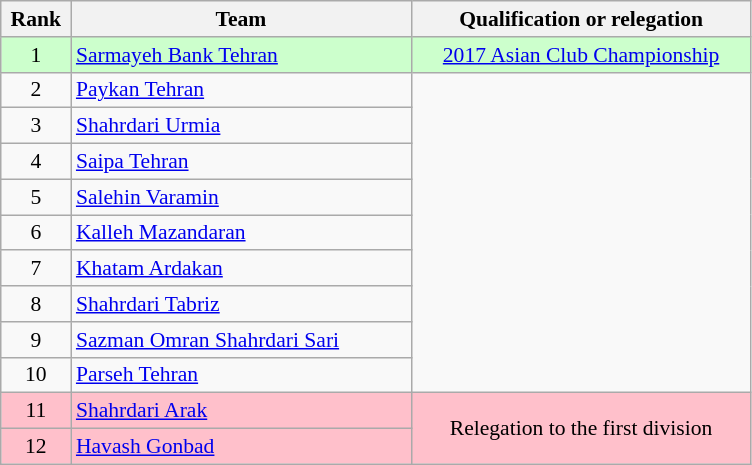<table class="wikitable" style="text-align:center; font-size:90%">
<tr>
<th width=40>Rank</th>
<th width=220>Team</th>
<th width=220>Qualification or relegation</th>
</tr>
<tr bgcolor=#ccffcc>
<td>1</td>
<td style="text-align:left;"><a href='#'>Sarmayeh Bank Tehran</a></td>
<td><a href='#'>2017 Asian Club Championship</a></td>
</tr>
<tr>
<td>2</td>
<td style="text-align:left;"><a href='#'>Paykan Tehran</a></td>
<td rowspan=9></td>
</tr>
<tr>
<td>3</td>
<td style="text-align:left;"><a href='#'>Shahrdari Urmia</a></td>
</tr>
<tr>
<td>4</td>
<td style="text-align:left;"><a href='#'>Saipa Tehran</a></td>
</tr>
<tr>
<td>5</td>
<td style="text-align:left;"><a href='#'>Salehin Varamin</a></td>
</tr>
<tr>
<td>6</td>
<td style="text-align:left;"><a href='#'>Kalleh Mazandaran</a></td>
</tr>
<tr>
<td>7</td>
<td style="text-align:left;"><a href='#'>Khatam Ardakan</a></td>
</tr>
<tr>
<td>8</td>
<td style="text-align:left;"><a href='#'>Shahrdari Tabriz</a></td>
</tr>
<tr>
<td>9</td>
<td style="text-align:left;"><a href='#'>Sazman Omran Shahrdari Sari</a></td>
</tr>
<tr>
<td>10</td>
<td style="text-align:left;"><a href='#'>Parseh Tehran</a></td>
</tr>
<tr bgcolor=pink>
<td>11</td>
<td style="text-align:left;"><a href='#'>Shahrdari Arak</a></td>
<td rowspan=2>Relegation to the first division</td>
</tr>
<tr bgcolor=pink>
<td>12</td>
<td style="text-align:left;"><a href='#'>Havash Gonbad</a></td>
</tr>
</table>
